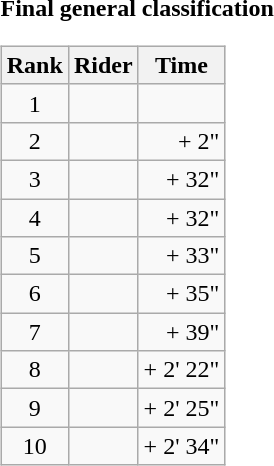<table>
<tr>
<td><strong>Final general classification</strong><br><table class="wikitable">
<tr>
<th scope="col">Rank</th>
<th scope="col">Rider</th>
<th scope="col">Time</th>
</tr>
<tr>
<td style="text-align:center;">1</td>
<td></td>
<td style="text-align:right;"></td>
</tr>
<tr>
<td style="text-align:center;">2</td>
<td></td>
<td style="text-align:right;">+ 2"</td>
</tr>
<tr>
<td style="text-align:center;">3</td>
<td></td>
<td style="text-align:right;">+ 32"</td>
</tr>
<tr>
<td style="text-align:center;">4</td>
<td></td>
<td style="text-align:right;">+ 32"</td>
</tr>
<tr>
<td style="text-align:center;">5</td>
<td></td>
<td style="text-align:right;">+ 33"</td>
</tr>
<tr>
<td style="text-align:center;">6</td>
<td></td>
<td style="text-align:right;">+ 35"</td>
</tr>
<tr>
<td style="text-align:center;">7</td>
<td></td>
<td style="text-align:right;">+ 39"</td>
</tr>
<tr>
<td style="text-align:center;">8</td>
<td></td>
<td style="text-align:right;">+ 2' 22"</td>
</tr>
<tr>
<td style="text-align:center;">9</td>
<td></td>
<td style="text-align:right;">+ 2' 25"</td>
</tr>
<tr>
<td style="text-align:center;">10</td>
<td></td>
<td style="text-align:right;">+ 2' 34"</td>
</tr>
</table>
</td>
</tr>
</table>
